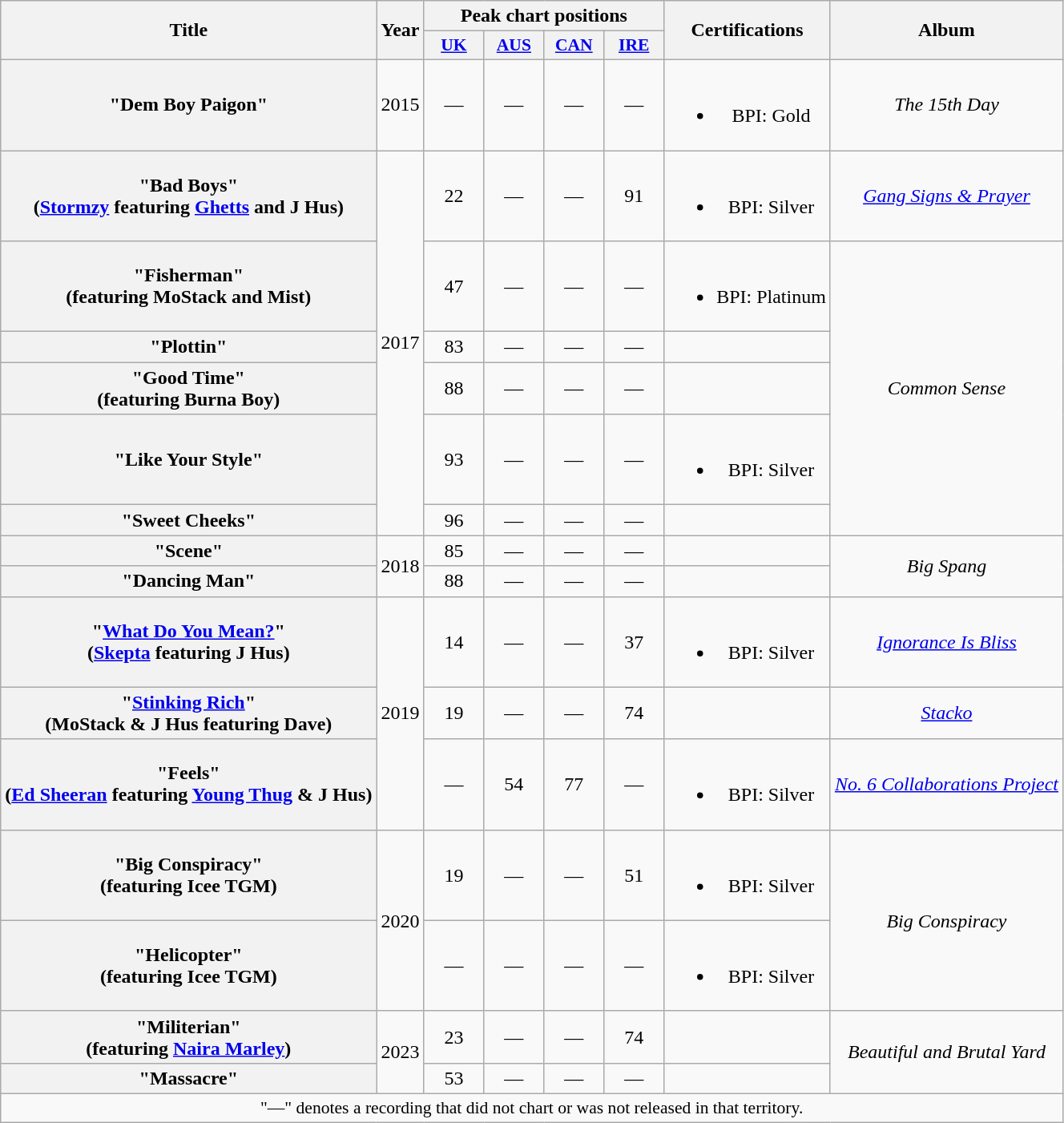<table class="wikitable plainrowheaders" style="text-align:center;">
<tr>
<th scope="col" rowspan="2">Title</th>
<th scope="col" rowspan="2">Year</th>
<th scope="col" colspan="4">Peak chart positions</th>
<th scope="col" rowspan="2">Certifications</th>
<th scope="col" rowspan="2">Album</th>
</tr>
<tr>
<th scope="col" style="width:3em;font-size:90%;"><a href='#'>UK</a><br></th>
<th scope="col" style="width:3em;font-size:90%;"><a href='#'>AUS</a><br></th>
<th scope="col" style="width:3em;font-size:90%;"><a href='#'>CAN</a><br></th>
<th scope="col" style="width:3em;font-size:90%;"><a href='#'>IRE</a><br></th>
</tr>
<tr>
<th scope="row">"Dem Boy Paigon"</th>
<td>2015</td>
<td>—</td>
<td>—</td>
<td>—</td>
<td>—</td>
<td><br><ul><li>BPI: Gold</li></ul></td>
<td><em>The 15th Day</em></td>
</tr>
<tr>
<th scope="row">"Bad Boys"<br><span>(<a href='#'>Stormzy</a> featuring <a href='#'>Ghetts</a> and J Hus)</span></th>
<td rowspan="6">2017</td>
<td>22</td>
<td>—</td>
<td>—</td>
<td>91</td>
<td><br><ul><li>BPI: Silver</li></ul></td>
<td><em><a href='#'>Gang Signs & Prayer</a></em></td>
</tr>
<tr>
<th scope="row">"Fisherman"<br><span>(featuring MoStack and Mist)</span></th>
<td>47</td>
<td>—</td>
<td>—</td>
<td>—</td>
<td><br><ul><li>BPI: Platinum</li></ul></td>
<td rowspan="5"><em>Common Sense</em></td>
</tr>
<tr>
<th scope="row">"Plottin"</th>
<td>83</td>
<td>—</td>
<td>—</td>
<td>—</td>
<td></td>
</tr>
<tr>
<th scope="row">"Good Time"<br><span>(featuring Burna Boy)</span></th>
<td>88</td>
<td>—</td>
<td>—</td>
<td>—</td>
<td></td>
</tr>
<tr>
<th scope="row">"Like Your Style"</th>
<td>93</td>
<td>—</td>
<td>—</td>
<td>—</td>
<td><br><ul><li>BPI: Silver</li></ul></td>
</tr>
<tr>
<th scope="row">"Sweet Cheeks"</th>
<td>96</td>
<td>—</td>
<td>—</td>
<td>—</td>
<td></td>
</tr>
<tr>
<th scope="row">"Scene"</th>
<td rowspan="2">2018</td>
<td>85</td>
<td>—</td>
<td>—</td>
<td>—</td>
<td></td>
<td rowspan="2"><em>Big Spang</em></td>
</tr>
<tr>
<th scope="row">"Dancing Man"</th>
<td>88</td>
<td>—</td>
<td>—</td>
<td>—</td>
<td></td>
</tr>
<tr>
<th scope="row">"<a href='#'>What Do You Mean?</a>"<br><span>(<a href='#'>Skepta</a> featuring J Hus)</span></th>
<td rowspan="3">2019</td>
<td>14</td>
<td>—</td>
<td>—</td>
<td>37</td>
<td><br><ul><li>BPI: Silver</li></ul></td>
<td><em><a href='#'>Ignorance Is Bliss</a></em></td>
</tr>
<tr>
<th scope="row">"<a href='#'>Stinking Rich</a>"<br><span>(MoStack & J Hus featuring Dave)</span></th>
<td>19</td>
<td>—</td>
<td>—</td>
<td>74</td>
<td></td>
<td><em><a href='#'>Stacko</a></em></td>
</tr>
<tr>
<th scope="row">"Feels"<br><span>(<a href='#'>Ed Sheeran</a> featuring <a href='#'>Young Thug</a> & J Hus)</span></th>
<td>—</td>
<td>54</td>
<td>77</td>
<td>—</td>
<td><br><ul><li>BPI: Silver</li></ul></td>
<td><em><a href='#'>No. 6 Collaborations Project</a></em></td>
</tr>
<tr>
<th scope="row">"Big Conspiracy"<br><span>(featuring Icee TGM)</span></th>
<td rowspan="2">2020</td>
<td>19</td>
<td>—</td>
<td>—</td>
<td>51</td>
<td><br><ul><li>BPI: Silver</li></ul></td>
<td rowspan="2"><em>Big Conspiracy</em></td>
</tr>
<tr>
<th scope="row">"Helicopter"<br><span>(featuring Icee TGM)</span></th>
<td>—</td>
<td>—</td>
<td>—</td>
<td>—</td>
<td><br><ul><li>BPI: Silver</li></ul></td>
</tr>
<tr>
<th scope="row">"Militerian"<br><span>(featuring <a href='#'>Naira Marley</a>)</span></th>
<td rowspan="2">2023</td>
<td>23</td>
<td>—</td>
<td>—</td>
<td>74</td>
<td></td>
<td rowspan="2"><em>Beautiful and Brutal Yard</em></td>
</tr>
<tr>
<th scope="row">"Massacre"</th>
<td>53</td>
<td>—</td>
<td>—</td>
<td>—</td>
<td></td>
</tr>
<tr>
<td colspan="8" style="font-size:90%">"—" denotes a recording that did not chart or was not released in that territory.</td>
</tr>
</table>
